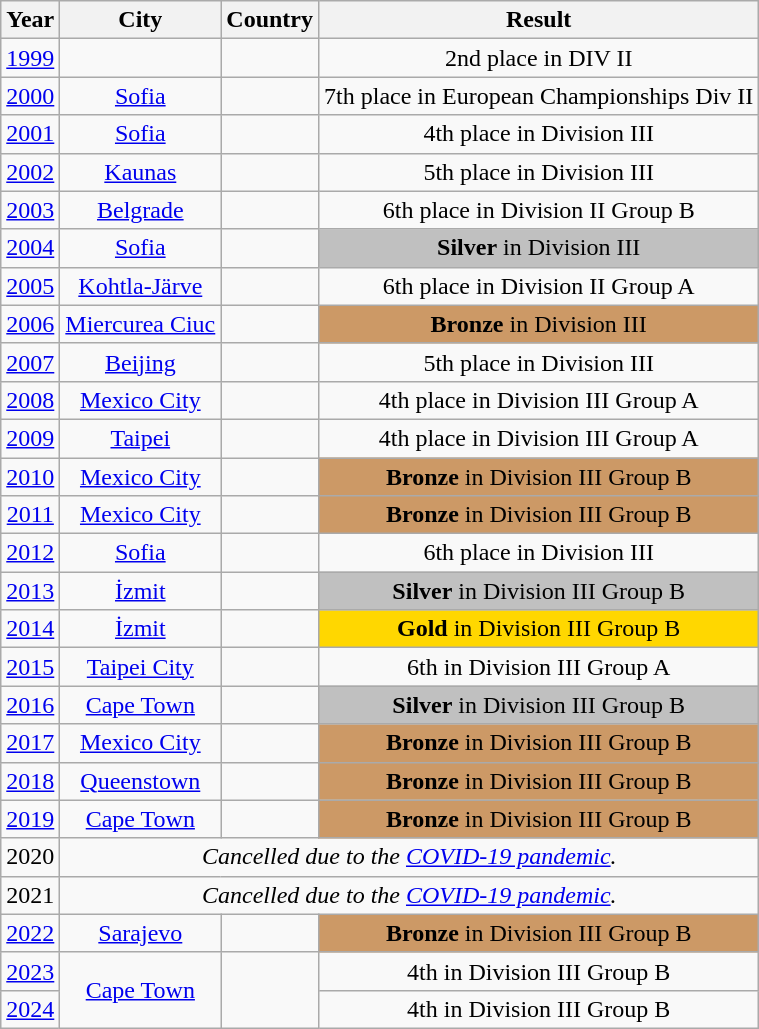<table class="wikitable" style="text-align:center;">
<tr>
<th>Year</th>
<th>City</th>
<th>Country</th>
<th>Result</th>
</tr>
<tr>
<td><a href='#'>1999</a></td>
<td></td>
<td></td>
<td>2nd place in DIV II</td>
</tr>
<tr>
<td><a href='#'>2000</a></td>
<td><a href='#'>Sofia</a></td>
<td></td>
<td>7th place in European Championships Div II</td>
</tr>
<tr>
<td><a href='#'>2001</a></td>
<td><a href='#'>Sofia</a></td>
<td></td>
<td>4th place in Division III</td>
</tr>
<tr>
<td><a href='#'>2002</a></td>
<td><a href='#'>Kaunas</a></td>
<td></td>
<td>5th place in Division III</td>
</tr>
<tr>
<td><a href='#'>2003</a></td>
<td><a href='#'>Belgrade</a></td>
<td></td>
<td>6th place in Division II Group B</td>
</tr>
<tr>
<td><a href='#'>2004</a></td>
<td><a href='#'>Sofia</a></td>
<td></td>
<td bgcolor=silver align=center><strong>Silver</strong> in Division III</td>
</tr>
<tr>
<td><a href='#'>2005</a></td>
<td><a href='#'>Kohtla-Järve</a></td>
<td></td>
<td>6th place in Division II Group A</td>
</tr>
<tr>
<td><a href='#'>2006</a></td>
<td><a href='#'>Miercurea Ciuc</a></td>
<td></td>
<td bgcolor=#cc9966 align=centre><strong>Bronze</strong> in Division III</td>
</tr>
<tr>
<td><a href='#'>2007</a></td>
<td><a href='#'>Beijing</a></td>
<td></td>
<td>5th place in Division III</td>
</tr>
<tr>
<td><a href='#'>2008</a></td>
<td><a href='#'>Mexico City</a></td>
<td></td>
<td>4th place in Division III Group A</td>
</tr>
<tr>
<td><a href='#'>2009</a></td>
<td><a href='#'>Taipei</a></td>
<td></td>
<td>4th place in Division III Group A</td>
</tr>
<tr>
<td><a href='#'>2010</a></td>
<td><a href='#'>Mexico City</a></td>
<td></td>
<td bgcolor=#cc9966 align=centre><strong>Bronze</strong> in Division III Group B</td>
</tr>
<tr>
<td><a href='#'>2011</a></td>
<td><a href='#'>Mexico City</a></td>
<td></td>
<td bgcolor=#cc9966 align=centre><strong>Bronze</strong> in Division III Group B</td>
</tr>
<tr>
<td><a href='#'>2012</a></td>
<td><a href='#'>Sofia</a></td>
<td></td>
<td>6th place in Division III</td>
</tr>
<tr>
<td><a href='#'>2013</a></td>
<td><a href='#'>İzmit</a></td>
<td></td>
<td bgcolor=silver align=center><strong>Silver</strong> in Division III Group B</td>
</tr>
<tr>
<td><a href='#'>2014</a></td>
<td><a href='#'>İzmit</a></td>
<td></td>
<td bgcolor=gold align=center><strong>Gold</strong> in Division III Group B</td>
</tr>
<tr>
<td><a href='#'>2015</a></td>
<td><a href='#'>Taipei City</a></td>
<td></td>
<td>6th in Division III Group A</td>
</tr>
<tr>
<td><a href='#'>2016</a></td>
<td><a href='#'>Cape Town</a></td>
<td></td>
<td bgcolor=silver align=center><strong>Silver</strong> in Division III Group B</td>
</tr>
<tr>
<td><a href='#'>2017</a></td>
<td><a href='#'>Mexico City</a></td>
<td></td>
<td bgcolor=#cc9966 align=centre><strong>Bronze</strong> in Division III Group B</td>
</tr>
<tr>
<td><a href='#'>2018</a></td>
<td><a href='#'>Queenstown</a></td>
<td></td>
<td bgcolor=#cc9966 align=centre><strong>Bronze</strong> in Division III Group B</td>
</tr>
<tr>
<td><a href='#'>2019</a></td>
<td><a href='#'>Cape Town</a></td>
<td></td>
<td bgcolor=#cc9966 align=centre><strong>Bronze</strong> in Division III Group B</td>
</tr>
<tr>
<td>2020</td>
<td colspan="3"><em>Cancelled due to the <a href='#'>COVID-19 pandemic</a>.</em></td>
</tr>
<tr>
<td>2021</td>
<td colspan="3"><em>Cancelled due to the <a href='#'>COVID-19 pandemic</a>.</em></td>
</tr>
<tr>
<td><a href='#'>2022</a></td>
<td><a href='#'>Sarajevo</a></td>
<td></td>
<td bgcolor=#cc9966 align=centre><strong>Bronze</strong> in Division III Group B</td>
</tr>
<tr>
<td><a href='#'>2023</a></td>
<td rowspan="2"><a href='#'>Cape Town </a></td>
<td rowspan="2"></td>
<td>4th in Division III Group B</td>
</tr>
<tr>
<td><a href='#'>2024</a></td>
<td>4th in Division III Group B</td>
</tr>
</table>
